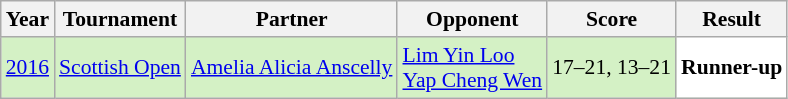<table class="sortable wikitable" style="font-size: 90%;">
<tr>
<th>Year</th>
<th>Tournament</th>
<th>Partner</th>
<th>Opponent</th>
<th>Score</th>
<th>Result</th>
</tr>
<tr style="background:#D4F1C5">
<td align="center"><a href='#'>2016</a></td>
<td align="left"><a href='#'>Scottish Open</a></td>
<td align="left"> <a href='#'>Amelia Alicia Anscelly</a></td>
<td align="left"> <a href='#'>Lim Yin Loo</a><br> <a href='#'>Yap Cheng Wen</a></td>
<td align="left">17–21, 13–21</td>
<td style="text-align:left; background:white"> <strong>Runner-up</strong></td>
</tr>
</table>
